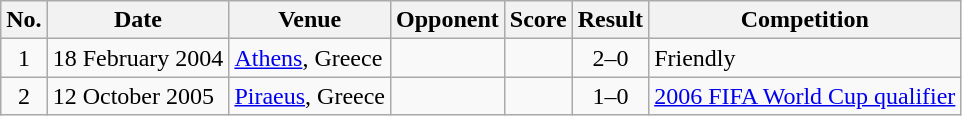<table class="wikitable sortable">
<tr>
<th scope="col">No.</th>
<th scope="col">Date</th>
<th scope="col">Venue</th>
<th scope="col">Opponent</th>
<th scope="col">Score</th>
<th scope="col">Result</th>
<th scope="col">Competition</th>
</tr>
<tr>
<td align="center">1</td>
<td>18 February 2004</td>
<td><a href='#'>Athens</a>, Greece</td>
<td></td>
<td></td>
<td align="center">2–0</td>
<td>Friendly</td>
</tr>
<tr>
<td align="center">2</td>
<td>12 October 2005</td>
<td><a href='#'>Piraeus</a>, Greece</td>
<td></td>
<td></td>
<td align="center">1–0</td>
<td><a href='#'>2006 FIFA World Cup qualifier</a></td>
</tr>
</table>
